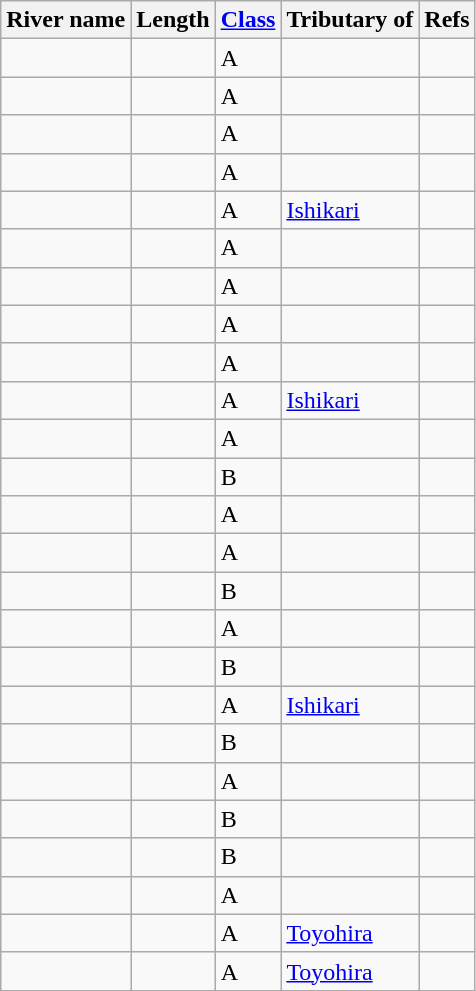<table class="wikitable sortable static-row-numbers static-row-header-text">
<tr>
<th>River name</th>
<th>Length</th>
<th><a href='#'>Class</a></th>
<th>Tributary of</th>
<th class="unsortable">Refs</th>
</tr>
<tr>
<td></td>
<td></td>
<td>A</td>
<td></td>
<td></td>
</tr>
<tr>
<td></td>
<td></td>
<td>A</td>
<td></td>
<td></td>
</tr>
<tr>
<td></td>
<td></td>
<td>A</td>
<td></td>
<td></td>
</tr>
<tr>
<td></td>
<td></td>
<td>A</td>
<td></td>
<td></td>
</tr>
<tr>
<td></td>
<td></td>
<td>A</td>
<td><a href='#'>Ishikari</a></td>
<td></td>
</tr>
<tr>
<td></td>
<td></td>
<td>A</td>
<td></td>
<td></td>
</tr>
<tr>
<td></td>
<td></td>
<td>A</td>
<td></td>
<td></td>
</tr>
<tr>
<td></td>
<td></td>
<td>A</td>
<td></td>
<td></td>
</tr>
<tr>
<td></td>
<td></td>
<td>A</td>
<td></td>
<td></td>
</tr>
<tr>
<td></td>
<td></td>
<td>A</td>
<td><a href='#'>Ishikari</a></td>
<td></td>
</tr>
<tr>
<td></td>
<td></td>
<td>A</td>
<td></td>
<td></td>
</tr>
<tr>
<td></td>
<td></td>
<td>B</td>
<td></td>
<td></td>
</tr>
<tr>
<td></td>
<td></td>
<td>A</td>
<td></td>
<td></td>
</tr>
<tr>
<td></td>
<td></td>
<td>A</td>
<td></td>
<td></td>
</tr>
<tr>
<td></td>
<td></td>
<td>B</td>
<td></td>
<td></td>
</tr>
<tr>
<td></td>
<td></td>
<td>A</td>
<td></td>
<td></td>
</tr>
<tr>
<td></td>
<td></td>
<td>B</td>
<td></td>
<td></td>
</tr>
<tr>
<td></td>
<td></td>
<td>A</td>
<td><a href='#'>Ishikari</a></td>
<td></td>
</tr>
<tr>
<td></td>
<td></td>
<td>B</td>
<td></td>
<td></td>
</tr>
<tr>
<td></td>
<td></td>
<td>A</td>
<td></td>
<td></td>
</tr>
<tr>
<td></td>
<td></td>
<td>B</td>
<td></td>
<td></td>
</tr>
<tr>
<td></td>
<td></td>
<td>B</td>
<td></td>
<td></td>
</tr>
<tr>
<td></td>
<td></td>
<td>A</td>
<td></td>
<td></td>
</tr>
<tr>
<td></td>
<td></td>
<td>A</td>
<td><a href='#'>Toyohira</a></td>
<td></td>
</tr>
<tr>
<td></td>
<td></td>
<td>A</td>
<td><a href='#'>Toyohira</a></td>
<td></td>
</tr>
</table>
